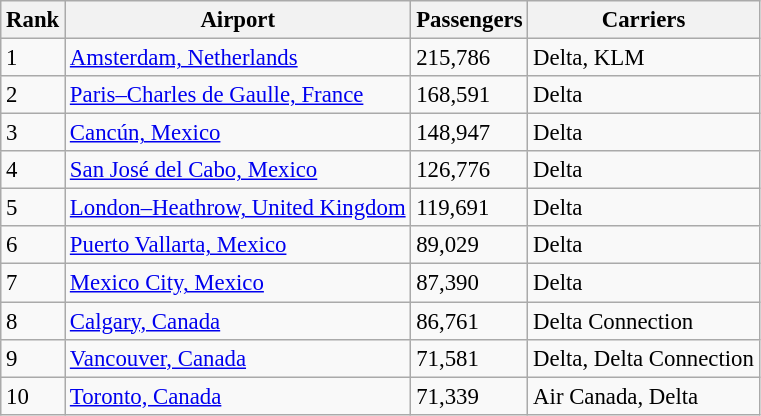<table class="wikitable sortable" style="font-size: 95%">
<tr>
<th>Rank</th>
<th>Airport</th>
<th>Passengers</th>
<th>Carriers</th>
</tr>
<tr>
<td>1</td>
<td> <a href='#'>Amsterdam, Netherlands</a></td>
<td>215,786</td>
<td>Delta, KLM</td>
</tr>
<tr>
<td>2</td>
<td> <a href='#'>Paris–Charles de Gaulle, France</a></td>
<td>168,591</td>
<td>Delta</td>
</tr>
<tr>
<td>3</td>
<td> <a href='#'>Cancún, Mexico</a></td>
<td>148,947</td>
<td>Delta</td>
</tr>
<tr>
<td>4</td>
<td> <a href='#'>San José del Cabo, Mexico</a></td>
<td>126,776</td>
<td>Delta</td>
</tr>
<tr>
<td>5</td>
<td> <a href='#'>London–Heathrow, United Kingdom</a></td>
<td>119,691</td>
<td>Delta</td>
</tr>
<tr>
<td>6</td>
<td> <a href='#'>Puerto Vallarta, Mexico</a></td>
<td>89,029</td>
<td>Delta</td>
</tr>
<tr>
<td>7</td>
<td> <a href='#'>Mexico City, Mexico</a></td>
<td>87,390</td>
<td>Delta</td>
</tr>
<tr>
<td>8</td>
<td> <a href='#'>Calgary, Canada</a></td>
<td>86,761</td>
<td>Delta Connection</td>
</tr>
<tr>
<td>9</td>
<td> <a href='#'>Vancouver, Canada</a></td>
<td>71,581</td>
<td>Delta, Delta Connection</td>
</tr>
<tr>
<td>10</td>
<td> <a href='#'>Toronto, Canada</a></td>
<td>71,339</td>
<td>Air Canada, Delta</td>
</tr>
</table>
